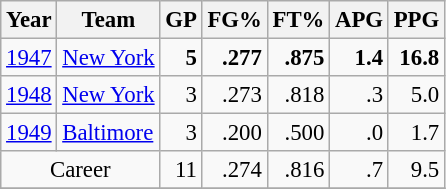<table class="wikitable sortable" style="font-size:95%; text-align:right;">
<tr>
<th>Year</th>
<th>Team</th>
<th>GP</th>
<th>FG%</th>
<th>FT%</th>
<th>APG</th>
<th>PPG</th>
</tr>
<tr>
<td style="text-align:left;"><a href='#'>1947</a></td>
<td style="text-align:left;"><a href='#'>New York</a></td>
<td><strong>5</strong></td>
<td><strong>.277</strong></td>
<td><strong>.875</strong></td>
<td><strong>1.4</strong></td>
<td><strong>16.8</strong></td>
</tr>
<tr>
<td style="text-align:left;"><a href='#'>1948</a></td>
<td style="text-align:left;"><a href='#'>New York</a></td>
<td>3</td>
<td>.273</td>
<td>.818</td>
<td>.3</td>
<td>5.0</td>
</tr>
<tr>
<td style="text-align:left;"><a href='#'>1949</a></td>
<td style="text-align:left;"><a href='#'>Baltimore</a></td>
<td>3</td>
<td>.200</td>
<td>.500</td>
<td>.0</td>
<td>1.7</td>
</tr>
<tr>
<td style="text-align:center;" colspan="2">Career</td>
<td>11</td>
<td>.274</td>
<td>.816</td>
<td>.7</td>
<td>9.5</td>
</tr>
<tr>
</tr>
</table>
